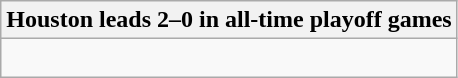<table class="wikitable collapsible collapsed">
<tr>
<th>Houston leads 2–0 in all-time playoff games</th>
</tr>
<tr>
<td><br>
</td>
</tr>
</table>
